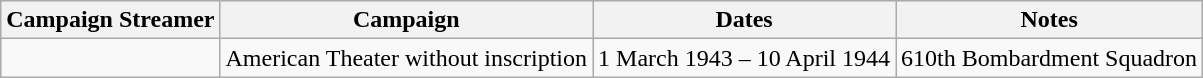<table class="wikitable">
<tr style="background:#efefef;">
<th>Campaign Streamer</th>
<th>Campaign</th>
<th>Dates</th>
<th>Notes</th>
</tr>
<tr>
<td></td>
<td>American Theater without inscription</td>
<td>1 March 1943 – 10 April 1944</td>
<td>610th Bombardment Squadron</td>
</tr>
</table>
